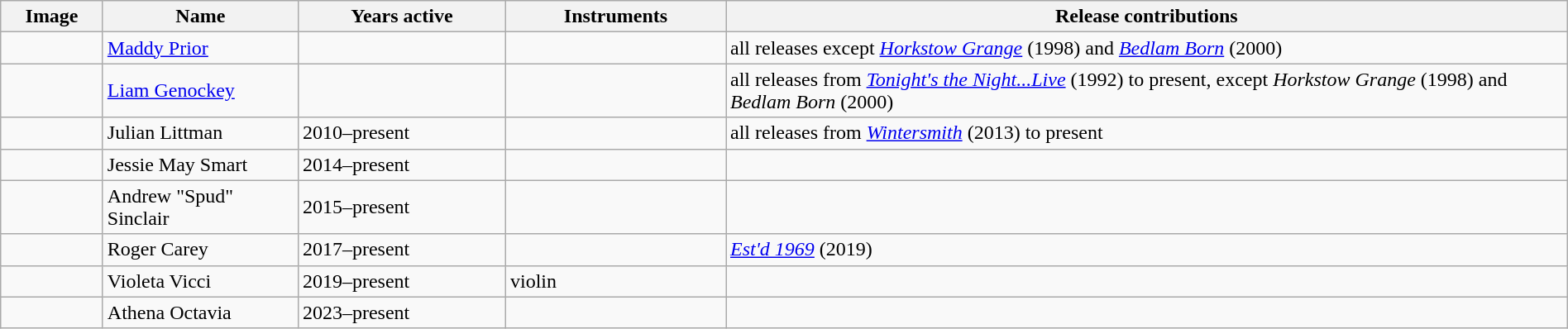<table class="wikitable" width="100%" border="1">
<tr>
<th width="75">Image</th>
<th width="150">Name</th>
<th width="160">Years active</th>
<th width="170">Instruments</th>
<th>Release contributions</th>
</tr>
<tr>
<td></td>
<td><a href='#'>Maddy Prior</a></td>
<td></td>
<td></td>
<td>all releases except <em><a href='#'>Horkstow Grange</a></em> (1998) and <em><a href='#'>Bedlam Born</a></em> (2000)</td>
</tr>
<tr>
<td></td>
<td><a href='#'>Liam Genockey</a></td>
<td></td>
<td></td>
<td>all releases from <em><a href='#'>Tonight's the Night...Live</a></em> (1992) to present, except <em>Horkstow Grange</em> (1998) and <em>Bedlam Born</em> (2000)</td>
</tr>
<tr>
<td></td>
<td>Julian Littman</td>
<td>2010–present</td>
<td></td>
<td>all releases from <em><a href='#'>Wintersmith</a></em> (2013) to present</td>
</tr>
<tr>
<td></td>
<td>Jessie May Smart</td>
<td>2014–present</td>
<td></td>
<td></td>
</tr>
<tr>
<td></td>
<td>Andrew "Spud" Sinclair</td>
<td>2015–present</td>
<td></td>
<td></td>
</tr>
<tr>
<td></td>
<td>Roger Carey</td>
<td>2017–present</td>
<td></td>
<td><em><a href='#'>Est'd 1969</a></em> (2019)</td>
</tr>
<tr>
<td></td>
<td>Violeta Vicci</td>
<td>2019–present</td>
<td>violin</td>
<td></td>
</tr>
<tr>
<td></td>
<td>Athena Octavia</td>
<td>2023–present</td>
<td></td>
<td></td>
</tr>
</table>
